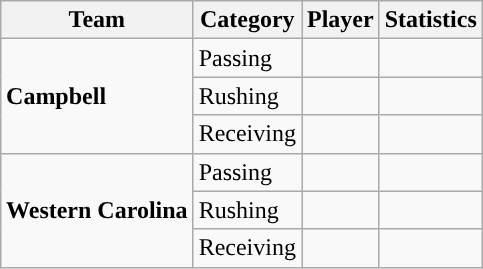<table class="wikitable" style="float: right;">
<tr>
<th>Team</th>
<th>Category</th>
<th>Player</th>
<th>Statistics</th>
</tr>
<tr>
<td rowspan=3><strong>Campbell</strong></td>
<td>Passing</td>
<td></td>
<td></td>
</tr>
<tr>
<td>Rushing</td>
<td></td>
<td></td>
</tr>
<tr>
<td>Receiving</td>
<td></td>
<td></td>
</tr>
<tr>
<td rowspan=3><strong>Western Carolina</strong></td>
<td>Passing</td>
<td></td>
<td></td>
</tr>
<tr>
<td>Rushing</td>
<td></td>
<td></td>
</tr>
<tr>
<td>Receiving</td>
<td></td>
<td></td>
</tr>
</table>
